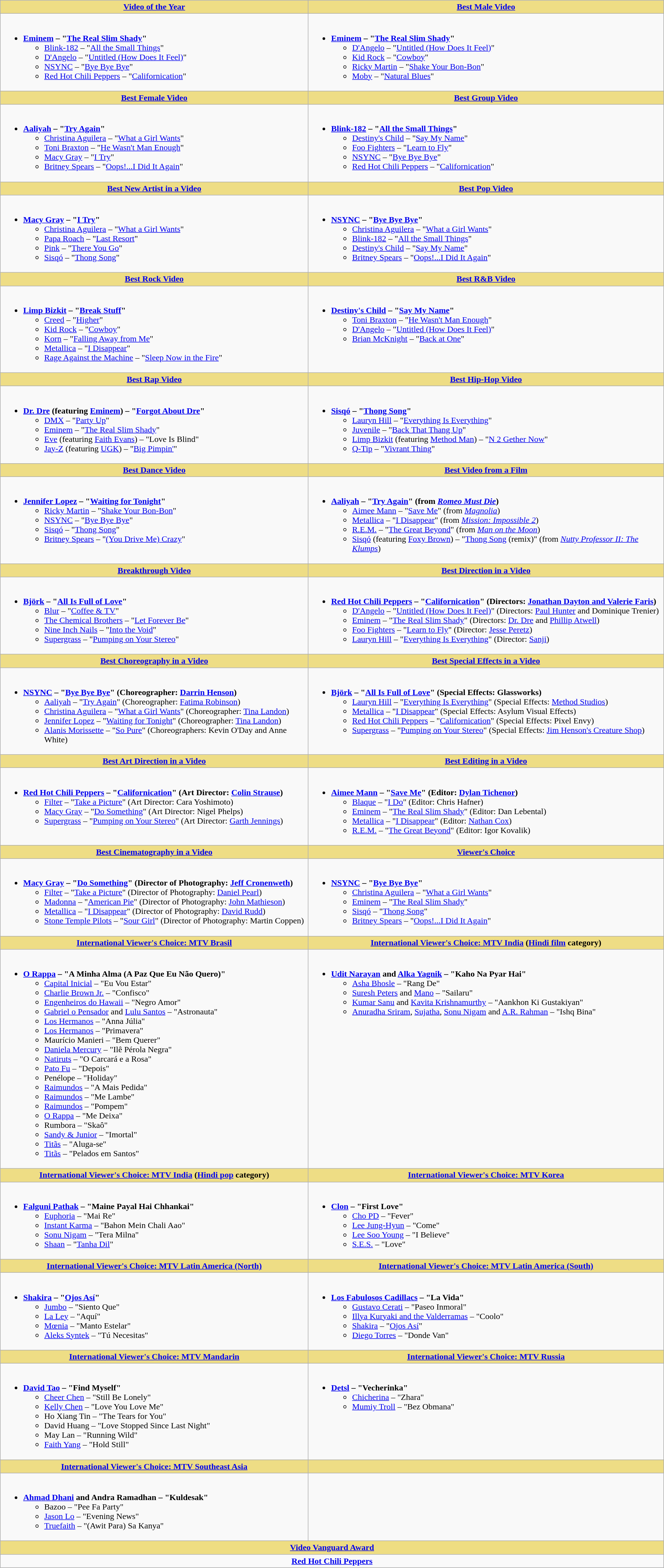<table class=wikitable style="width:100%">
<tr>
<th style="background:#EEDD85; width=50%"><a href='#'>Video of the Year</a></th>
<th style="background:#EEDD85; width=50%"><a href='#'>Best Male Video</a></th>
</tr>
<tr>
<td valign="top"><br><ul><li><strong><a href='#'>Eminem</a> – "<a href='#'>The Real Slim Shady</a>"</strong><ul><li><a href='#'>Blink-182</a> – "<a href='#'>All the Small Things</a>"</li><li><a href='#'>D'Angelo</a> – "<a href='#'>Untitled (How Does It Feel)</a>"</li><li><a href='#'>NSYNC</a> – "<a href='#'>Bye Bye Bye</a>"</li><li><a href='#'>Red Hot Chili Peppers</a> – "<a href='#'>Californication</a>"</li></ul></li></ul></td>
<td valign="top"><br><ul><li><strong><a href='#'>Eminem</a> – "<a href='#'>The Real Slim Shady</a>"</strong><ul><li><a href='#'>D'Angelo</a> – "<a href='#'>Untitled (How Does It Feel)</a>"</li><li><a href='#'>Kid Rock</a> – "<a href='#'>Cowboy</a>"</li><li><a href='#'>Ricky Martin</a> – "<a href='#'>Shake Your Bon-Bon</a>"</li><li><a href='#'>Moby</a> – "<a href='#'>Natural Blues</a>"</li></ul></li></ul></td>
</tr>
<tr>
<th style="background:#EEDD85; width=50%"><a href='#'>Best Female Video</a></th>
<th style="background:#EEDD85; width=50%"><a href='#'>Best Group Video</a></th>
</tr>
<tr>
<td valign="top"><br><ul><li><strong><a href='#'>Aaliyah</a> – "<a href='#'>Try Again</a>"</strong><ul><li><a href='#'>Christina Aguilera</a> – "<a href='#'>What a Girl Wants</a>"</li><li><a href='#'>Toni Braxton</a> – "<a href='#'>He Wasn't Man Enough</a>"</li><li><a href='#'>Macy Gray</a> – "<a href='#'>I Try</a>"</li><li><a href='#'>Britney Spears</a> – "<a href='#'>Oops!...I Did It Again</a>"</li></ul></li></ul></td>
<td valign="top"><br><ul><li><strong><a href='#'>Blink-182</a> – "<a href='#'>All the Small Things</a>"</strong><ul><li><a href='#'>Destiny's Child</a> – "<a href='#'>Say My Name</a>"</li><li><a href='#'>Foo Fighters</a> – "<a href='#'>Learn to Fly</a>"</li><li><a href='#'>NSYNC</a> – "<a href='#'>Bye Bye Bye</a>"</li><li><a href='#'>Red Hot Chili Peppers</a> – "<a href='#'>Californication</a>"</li></ul></li></ul></td>
</tr>
<tr>
<th style="background:#EEDD85; width=50%"><a href='#'>Best New Artist in a Video</a></th>
<th style="background:#EEDD85; width=50%"><a href='#'>Best Pop Video</a></th>
</tr>
<tr>
<td valign="top"><br><ul><li><strong><a href='#'>Macy Gray</a> – "<a href='#'>I Try</a>"</strong><ul><li><a href='#'>Christina Aguilera</a> – "<a href='#'>What a Girl Wants</a>"</li><li><a href='#'>Papa Roach</a> – "<a href='#'>Last Resort</a>"</li><li><a href='#'>Pink</a> – "<a href='#'>There You Go</a>"</li><li><a href='#'>Sisqó</a> – "<a href='#'>Thong Song</a>"</li></ul></li></ul></td>
<td valign="top"><br><ul><li><strong><a href='#'>NSYNC</a> – "<a href='#'>Bye Bye Bye</a>"</strong><ul><li><a href='#'>Christina Aguilera</a> – "<a href='#'>What a Girl Wants</a>"</li><li><a href='#'>Blink-182</a> – "<a href='#'>All the Small Things</a>"</li><li><a href='#'>Destiny's Child</a> – "<a href='#'>Say My Name</a>"</li><li><a href='#'>Britney Spears</a> – "<a href='#'>Oops!...I Did It Again</a>"</li></ul></li></ul></td>
</tr>
<tr>
<th style="background:#EEDD85; width=50%"><a href='#'>Best Rock Video</a></th>
<th style="background:#EEDD85; width=50%"><a href='#'>Best R&B Video</a></th>
</tr>
<tr>
<td valign="top"><br><ul><li><strong><a href='#'>Limp Bizkit</a> – "<a href='#'>Break Stuff</a>"</strong><ul><li><a href='#'>Creed</a> – "<a href='#'>Higher</a>"</li><li><a href='#'>Kid Rock</a> – "<a href='#'>Cowboy</a>"</li><li><a href='#'>Korn</a> – "<a href='#'>Falling Away from Me</a>"</li><li><a href='#'>Metallica</a> – "<a href='#'>I Disappear</a>"</li><li><a href='#'>Rage Against the Machine</a> – "<a href='#'>Sleep Now in the Fire</a>"</li></ul></li></ul></td>
<td valign="top"><br><ul><li><strong><a href='#'>Destiny's Child</a> – "<a href='#'>Say My Name</a>"</strong><ul><li><a href='#'>Toni Braxton</a> – "<a href='#'>He Wasn't Man Enough</a>"</li><li><a href='#'>D'Angelo</a> – "<a href='#'>Untitled (How Does It Feel)</a>"</li><li><a href='#'>Brian McKnight</a> – "<a href='#'>Back at One</a>"</li></ul></li></ul></td>
</tr>
<tr>
<th style="background:#EEDD85; width=50%"><a href='#'>Best Rap Video</a></th>
<th style="background:#EEDD85; width=50%"><a href='#'>Best Hip-Hop Video</a></th>
</tr>
<tr>
<td valign="top"><br><ul><li><strong><a href='#'>Dr. Dre</a> (featuring <a href='#'>Eminem</a>) – "<a href='#'>Forgot About Dre</a>"</strong><ul><li><a href='#'>DMX</a> – "<a href='#'>Party Up</a>"</li><li><a href='#'>Eminem</a> – "<a href='#'>The Real Slim Shady</a>"</li><li><a href='#'>Eve</a> (featuring <a href='#'>Faith Evans</a>) – "Love Is Blind"</li><li><a href='#'>Jay-Z</a> (featuring <a href='#'>UGK</a>) – "<a href='#'>Big Pimpin'</a>"</li></ul></li></ul></td>
<td valign="top"><br><ul><li><strong><a href='#'>Sisqó</a> – "<a href='#'>Thong Song</a>"</strong><ul><li><a href='#'>Lauryn Hill</a> – "<a href='#'>Everything Is Everything</a>"</li><li><a href='#'>Juvenile</a> – "<a href='#'>Back That Thang Up</a>"</li><li><a href='#'>Limp Bizkit</a> (featuring <a href='#'>Method Man</a>) – "<a href='#'>N 2 Gether Now</a>"</li><li><a href='#'>Q-Tip</a> – "<a href='#'>Vivrant Thing</a>"</li></ul></li></ul></td>
</tr>
<tr>
<th style="background:#EEDD85; width=50%"><a href='#'>Best Dance Video</a></th>
<th style="background:#EEDD85; width=50%"><a href='#'>Best Video from a Film</a></th>
</tr>
<tr>
<td valign="top"><br><ul><li><strong><a href='#'>Jennifer Lopez</a> – "<a href='#'>Waiting for Tonight</a>"</strong><ul><li><a href='#'>Ricky Martin</a> – "<a href='#'>Shake Your Bon-Bon</a>"</li><li><a href='#'>NSYNC</a> – "<a href='#'>Bye Bye Bye</a>"</li><li><a href='#'>Sisqó</a> – "<a href='#'>Thong Song</a>"</li><li><a href='#'>Britney Spears</a> – "<a href='#'>(You Drive Me) Crazy</a>"</li></ul></li></ul></td>
<td valign="top"><br><ul><li><strong><a href='#'>Aaliyah</a> – "<a href='#'>Try Again</a>" (from <em><a href='#'>Romeo Must Die</a></em>)</strong><ul><li><a href='#'>Aimee Mann</a> – "<a href='#'>Save Me</a>" (from <em><a href='#'>Magnolia</a></em>)</li><li><a href='#'>Metallica</a> – "<a href='#'>I Disappear</a>" (from <em><a href='#'>Mission: Impossible 2</a></em>)</li><li><a href='#'>R.E.M.</a> – "<a href='#'>The Great Beyond</a>" (from <em><a href='#'>Man on the Moon</a></em>)</li><li><a href='#'>Sisqó</a> (featuring <a href='#'>Foxy Brown</a>) – "<a href='#'>Thong Song</a> (remix)" (from <em><a href='#'>Nutty Professor II: The Klumps</a></em>)</li></ul></li></ul></td>
</tr>
<tr>
<th style="background:#EEDD85; width=50%"><a href='#'>Breakthrough Video</a></th>
<th style="background:#EEDD85; width=50%"><a href='#'>Best Direction in a Video</a></th>
</tr>
<tr>
<td valign="top"><br><ul><li><strong><a href='#'>Björk</a> – "<a href='#'>All Is Full of Love</a>"</strong><ul><li><a href='#'>Blur</a> – "<a href='#'>Coffee & TV</a>"</li><li><a href='#'>The Chemical Brothers</a> – "<a href='#'>Let Forever Be</a>"</li><li><a href='#'>Nine Inch Nails</a> – "<a href='#'>Into the Void</a>"</li><li><a href='#'>Supergrass</a> – "<a href='#'>Pumping on Your Stereo</a>"</li></ul></li></ul></td>
<td valign="top"><br><ul><li><strong><a href='#'>Red Hot Chili Peppers</a> – "<a href='#'>Californication</a>" (Directors: <a href='#'>Jonathan Dayton and Valerie Faris</a>)</strong><ul><li><a href='#'>D'Angelo</a> – "<a href='#'>Untitled (How Does It Feel)</a>" (Directors: <a href='#'>Paul Hunter</a> and Dominique Trenier)</li><li><a href='#'>Eminem</a> – "<a href='#'>The Real Slim Shady</a>" (Directors: <a href='#'>Dr. Dre</a> and <a href='#'>Phillip Atwell</a>)</li><li><a href='#'>Foo Fighters</a> – "<a href='#'>Learn to Fly</a>" (Director: <a href='#'>Jesse Peretz</a>)</li><li><a href='#'>Lauryn Hill</a> – "<a href='#'>Everything Is Everything</a>" (Director: <a href='#'>Sanji</a>)</li></ul></li></ul></td>
</tr>
<tr>
<th style="background:#EEDD85; width=50%"><a href='#'>Best Choreography in a Video</a></th>
<th style="background:#EEDD85; width=50%"><a href='#'>Best Special Effects in a Video</a></th>
</tr>
<tr>
<td valign="top"><br><ul><li><strong><a href='#'>NSYNC</a> – "<a href='#'>Bye Bye Bye</a>" (Choreographer: <a href='#'>Darrin Henson</a>)</strong><ul><li><a href='#'>Aaliyah</a> – "<a href='#'>Try Again</a>" (Choreographer: <a href='#'>Fatima Robinson</a>)</li><li><a href='#'>Christina Aguilera</a> – "<a href='#'>What a Girl Wants</a>" (Choreographer: <a href='#'>Tina Landon</a>)</li><li><a href='#'>Jennifer Lopez</a> – "<a href='#'>Waiting for Tonight</a>" (Choreographer: <a href='#'>Tina Landon</a>)</li><li><a href='#'>Alanis Morissette</a> – "<a href='#'>So Pure</a>" (Choreographers: Kevin O'Day and Anne White)</li></ul></li></ul></td>
<td valign="top"><br><ul><li><strong><a href='#'>Björk</a> – "<a href='#'>All Is Full of Love</a>" (Special Effects: Glassworks)</strong><ul><li><a href='#'>Lauryn Hill</a> – "<a href='#'>Everything Is Everything</a>" (Special Effects: <a href='#'>Method Studios</a>)</li><li><a href='#'>Metallica</a> – "<a href='#'>I Disappear</a>" (Special Effects: Asylum Visual Effects)</li><li><a href='#'>Red Hot Chili Peppers</a> – "<a href='#'>Californication</a>" (Special Effects: Pixel Envy)</li><li><a href='#'>Supergrass</a> – "<a href='#'>Pumping on Your Stereo</a>" (Special Effects: <a href='#'>Jim Henson's Creature Shop</a>)</li></ul></li></ul></td>
</tr>
<tr>
<th style="background:#EEDD85; width=50%"><a href='#'>Best Art Direction in a Video</a></th>
<th style="background:#EEDD85; width=50%"><a href='#'>Best Editing in a Video</a></th>
</tr>
<tr>
<td valign="top"><br><ul><li><strong><a href='#'>Red Hot Chili Peppers</a> – "<a href='#'>Californication</a>" (Art Director: <a href='#'>Colin Strause</a>)</strong><ul><li><a href='#'>Filter</a> – "<a href='#'>Take a Picture</a>" (Art Director: Cara Yoshimoto)</li><li><a href='#'>Macy Gray</a> – "<a href='#'>Do Something</a>" (Art Director: Nigel Phelps)</li><li><a href='#'>Supergrass</a> – "<a href='#'>Pumping on Your Stereo</a>" (Art Director: <a href='#'>Garth Jennings</a>)</li></ul></li></ul></td>
<td valign="top"><br><ul><li><strong><a href='#'>Aimee Mann</a> – "<a href='#'>Save Me</a>" (Editor: <a href='#'>Dylan Tichenor</a>)</strong><ul><li><a href='#'>Blaque</a> – "<a href='#'>I Do</a>" (Editor: Chris Hafner)</li><li><a href='#'>Eminem</a> – "<a href='#'>The Real Slim Shady</a>" (Editor: Dan Lebental)</li><li><a href='#'>Metallica</a> – "<a href='#'>I Disappear</a>" (Editor: <a href='#'>Nathan Cox</a>)</li><li><a href='#'>R.E.M.</a> – "<a href='#'>The Great Beyond</a>" (Editor: Igor Kovalik)</li></ul></li></ul></td>
</tr>
<tr>
<th style="background:#EEDD85; width=50%"><a href='#'>Best Cinematography in a Video</a></th>
<th style="background:#EEDD85; width=50%"><a href='#'>Viewer's Choice</a></th>
</tr>
<tr>
<td valign="top"><br><ul><li><strong><a href='#'>Macy Gray</a> – "<a href='#'>Do Something</a>" (Director of Photography: <a href='#'>Jeff Cronenweth</a>)</strong><ul><li><a href='#'>Filter</a> – "<a href='#'>Take a Picture</a>" (Director of Photography: <a href='#'>Daniel Pearl</a>)</li><li><a href='#'>Madonna</a> – "<a href='#'>American Pie</a>" (Director of Photography: <a href='#'>John Mathieson</a>)</li><li><a href='#'>Metallica</a> – "<a href='#'>I Disappear</a>" (Director of Photography: <a href='#'>David Rudd</a>)</li><li><a href='#'>Stone Temple Pilots</a> – "<a href='#'>Sour Girl</a>" (Director of Photography: Martin Coppen)</li></ul></li></ul></td>
<td valign="top"><br><ul><li><strong><a href='#'>NSYNC</a> – "<a href='#'>Bye Bye Bye</a>"</strong><ul><li><a href='#'>Christina Aguilera</a> – "<a href='#'>What a Girl Wants</a>"</li><li><a href='#'>Eminem</a> – "<a href='#'>The Real Slim Shady</a>"</li><li><a href='#'>Sisqó</a> – "<a href='#'>Thong Song</a>"</li><li><a href='#'>Britney Spears</a> – "<a href='#'>Oops!...I Did It Again</a>"</li></ul></li></ul></td>
</tr>
<tr>
<th style="background:#EEDD85; width=50%"><a href='#'>International Viewer's Choice: MTV Brasil</a></th>
<th style="background:#EEDD85; width=50%"><a href='#'>International Viewer's Choice: MTV India</a> (<a href='#'>Hindi film</a> category)</th>
</tr>
<tr>
<td valign="top"><br><ul><li><strong><a href='#'>O Rappa</a> – "A Minha Alma (A Paz Que Eu Não Quero)"</strong><ul><li><a href='#'>Capital Inicial</a> – "Eu Vou Estar"</li><li><a href='#'>Charlie Brown Jr.</a> – "Confisco"</li><li><a href='#'>Engenheiros do Hawaii</a> – "Negro Amor"</li><li><a href='#'>Gabriel o Pensador</a> and <a href='#'>Lulu Santos</a> – "Astronauta"</li><li><a href='#'>Los Hermanos</a> – "Anna Júlia"</li><li><a href='#'>Los Hermanos</a> – "Primavera"</li><li>Maurício Manieri – "Bem Querer"</li><li><a href='#'>Daniela Mercury</a> – "Ilê Pérola Negra"</li><li><a href='#'>Natiruts</a> – "O Carcará e a Rosa"</li><li><a href='#'>Pato Fu</a> – "Depois"</li><li>Penélope – "Holiday"</li><li><a href='#'>Raimundos</a> – "A Mais Pedida"</li><li><a href='#'>Raimundos</a> – "Me Lambe"</li><li><a href='#'>Raimundos</a> – "Pompem"</li><li><a href='#'>O Rappa</a> – "Me Deixa"</li><li>Rumbora – "Skaô"</li><li><a href='#'>Sandy & Junior</a> – "Imortal"</li><li><a href='#'>Titãs</a> – "Aluga-se"</li><li><a href='#'>Titãs</a> – "Pelados em Santos" </li></ul></li></ul></td>
<td valign="top"><br><ul><li><strong><a href='#'>Udit Narayan</a> and <a href='#'>Alka Yagnik</a> – "Kaho Na Pyar Hai"</strong><ul><li><a href='#'>Asha Bhosle</a> – "Rang De"</li><li><a href='#'>Suresh Peters</a> and <a href='#'>Mano</a> – "Sailaru"</li><li><a href='#'>Kumar Sanu</a> and <a href='#'>Kavita Krishnamurthy</a> – "Aankhon Ki Gustakiyan"</li><li><a href='#'>Anuradha Sriram</a>, <a href='#'>Sujatha</a>, <a href='#'>Sonu Nigam</a> and <a href='#'>A.R. Rahman</a> – "Ishq Bina"</li></ul></li></ul></td>
</tr>
<tr>
<th style="background:#EEDD85; width=50%"><a href='#'>International Viewer's Choice: MTV India</a>  (<a href='#'>Hindi pop</a> category)</th>
<th style="background:#EEDD85; width=50%"><a href='#'>International Viewer's Choice: MTV Korea</a></th>
</tr>
<tr>
<td valign="top"><br><ul><li><strong><a href='#'>Falguni Pathak</a> – "Maine Payal Hai Chhankai"</strong><ul><li><a href='#'>Euphoria</a> – "Mai Re"</li><li><a href='#'>Instant Karma</a> – "Bahon Mein Chali Aao"</li><li><a href='#'>Sonu Nigam</a> – "Tera Milna"</li><li><a href='#'>Shaan</a> – "<a href='#'>Tanha Dil</a>"</li></ul></li></ul></td>
<td valign="top"><br><ul><li><strong><a href='#'>Clon</a> – "First Love"</strong><ul><li><a href='#'>Cho PD</a> – "Fever"</li><li><a href='#'>Lee Jung-Hyun</a> – "Come"</li><li><a href='#'>Lee Soo Young</a> – "I Believe"</li><li><a href='#'>S.E.S.</a> – "Love"</li></ul></li></ul></td>
</tr>
<tr>
<th style="background:#EEDD85; width=50%"><a href='#'>International Viewer's Choice: MTV Latin America (North)</a></th>
<th style="background:#EEDD85; width=50%"><a href='#'>International Viewer's Choice: MTV Latin America (South)</a></th>
</tr>
<tr>
<td valign="top"><br><ul><li><strong><a href='#'>Shakira</a> – "<a href='#'>Ojos Así</a>"</strong><ul><li><a href='#'>Jumbo</a> – "Siento Que"</li><li><a href='#'>La Ley</a> – "Aquí"</li><li><a href='#'>Mœnia</a> – "Manto Estelar"</li><li><a href='#'>Aleks Syntek</a> – "Tú Necesitas"</li></ul></li></ul></td>
<td valign="top"><br><ul><li><strong><a href='#'>Los Fabulosos Cadillacs</a> – "La Vida"</strong><ul><li><a href='#'>Gustavo Cerati</a> – "Paseo Inmoral"</li><li><a href='#'>Illya Kuryaki and the Valderramas</a> – "Coolo"</li><li><a href='#'>Shakira</a> – "<a href='#'>Ojos Así</a>"</li><li><a href='#'>Diego Torres</a> – "Donde Van"</li></ul></li></ul></td>
</tr>
<tr>
<th style="background:#EEDD85; width=50%"><a href='#'>International Viewer's Choice: MTV Mandarin</a></th>
<th style="background:#EEDD85; width=50%"><a href='#'>International Viewer's Choice: MTV Russia</a></th>
</tr>
<tr>
<td valign="top"><br><ul><li><strong><a href='#'>David Tao</a> – "Find Myself"</strong><ul><li><a href='#'>Cheer Chen</a> – "Still Be Lonely"</li><li><a href='#'>Kelly Chen</a> – "Love You Love Me"</li><li>Ho Xiang Tin – "The Tears for You"</li><li>David Huang – "Love Stopped Since Last Night"</li><li>May Lan – "Running Wild"</li><li><a href='#'>Faith Yang</a> – "Hold Still"</li></ul></li></ul></td>
<td valign="top"><br><ul><li><strong><a href='#'>Detsl</a> – "Vecherinka"</strong><ul><li><a href='#'>Chicherina</a> – "Zhara"</li><li><a href='#'>Mumiy Troll</a> – "Bez Obmana"</li></ul></li></ul></td>
</tr>
<tr>
<th style="background:#EEDD85; width=50%"><a href='#'>International Viewer's Choice: MTV Southeast Asia</a></th>
<th style="background:#EEDD85; width=50%"></th>
</tr>
<tr>
<td valign="top"><br><ul><li><strong><a href='#'>Ahmad Dhani</a> and Andra Ramadhan – "Kuldesak"</strong><ul><li>Bazoo – "Pee Fa Party"</li><li><a href='#'>Jason Lo</a> – "Evening News"</li><li><a href='#'>Truefaith</a> – "(Awit Para) Sa Kanya"</li></ul></li></ul></td>
</tr>
<tr>
<th style="background:#EEDD82; width=50%" colspan="2"><a href='#'>Video Vanguard Award</a></th>
</tr>
<tr>
<td colspan="2" style="text-align: center;"><strong><a href='#'>Red Hot Chili Peppers</a></strong></td>
</tr>
</table>
